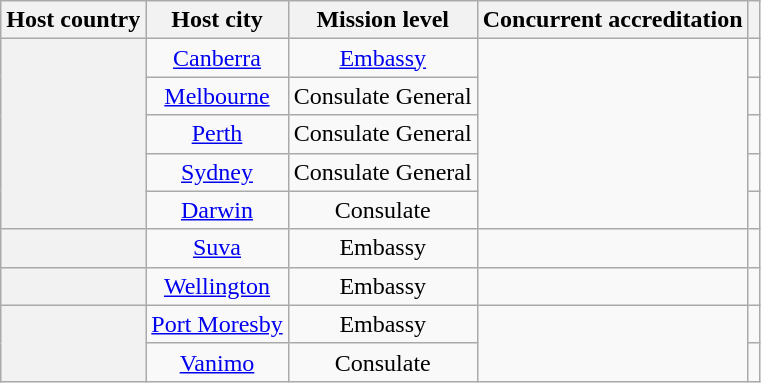<table class="wikitable plainrowheaders" style="text-align:center;">
<tr>
<th scope="col">Host country</th>
<th scope="col">Host city</th>
<th scope="col">Mission level</th>
<th scope="col">Concurrent accreditation</th>
<th scope="col"></th>
</tr>
<tr>
<th scope="row" rowspan="5"></th>
<td><a href='#'>Canberra</a></td>
<td><a href='#'>Embassy</a></td>
<td rowspan="5"></td>
<td></td>
</tr>
<tr>
<td><a href='#'>Melbourne</a></td>
<td>Consulate General</td>
<td></td>
</tr>
<tr>
<td><a href='#'>Perth</a></td>
<td>Consulate General</td>
<td></td>
</tr>
<tr>
<td><a href='#'>Sydney</a></td>
<td>Consulate General</td>
<td></td>
</tr>
<tr>
<td><a href='#'>Darwin</a></td>
<td>Consulate</td>
<td></td>
</tr>
<tr>
<th scope="row"></th>
<td><a href='#'>Suva</a></td>
<td>Embassy</td>
<td></td>
<td></td>
</tr>
<tr>
<th scope="row"></th>
<td><a href='#'>Wellington</a></td>
<td>Embassy</td>
<td></td>
<td></td>
</tr>
<tr>
<th scope="row" rowspan="2"></th>
<td><a href='#'>Port Moresby</a></td>
<td>Embassy</td>
<td rowspan="2"></td>
<td></td>
</tr>
<tr>
<td><a href='#'>Vanimo</a></td>
<td>Consulate</td>
<td></td>
</tr>
</table>
